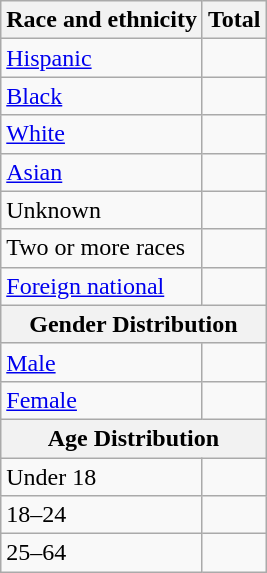<table class="wikitable floatright sortable collapsible"; text-align:right; font-size:80%;">
<tr>
<th>Race and ethnicity</th>
<th colspan="2" data-sort-type=number>Total</th>
</tr>
<tr>
<td><a href='#'>Hispanic</a></td>
<td align=right></td>
</tr>
<tr>
<td><a href='#'>Black</a></td>
<td align=right></td>
</tr>
<tr>
<td><a href='#'>White</a></td>
<td align=right></td>
</tr>
<tr>
<td><a href='#'>Asian</a></td>
<td align=right></td>
</tr>
<tr>
<td>Unknown</td>
<td align=right></td>
</tr>
<tr>
<td>Two or more races</td>
<td align=right></td>
</tr>
<tr>
<td><a href='#'>Foreign national</a></td>
<td align=right></td>
</tr>
<tr>
<th colspan="4" data-sort-type=number>Gender Distribution</th>
</tr>
<tr>
<td><a href='#'>Male</a></td>
<td align=right></td>
</tr>
<tr>
<td><a href='#'>Female</a></td>
<td align=right></td>
</tr>
<tr>
<th colspan="4" data-sort-type=number>Age Distribution</th>
</tr>
<tr>
<td>Under 18</td>
<td align=right></td>
</tr>
<tr>
<td>18–24</td>
<td align=right></td>
</tr>
<tr>
<td>25–64</td>
<td align=right></td>
</tr>
</table>
